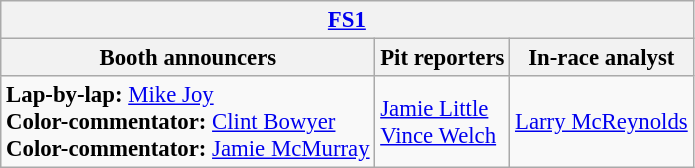<table class="wikitable" style="font-size: 95%">
<tr>
<th colspan="3"><a href='#'>FS1</a></th>
</tr>
<tr>
<th>Booth announcers</th>
<th>Pit reporters</th>
<th>In-race analyst</th>
</tr>
<tr>
<td><strong>Lap-by-lap:</strong> <a href='#'>Mike Joy</a><br><strong>Color-commentator:</strong> <a href='#'>Clint Bowyer</a><br><strong>Color-commentator:</strong> <a href='#'>Jamie McMurray</a></td>
<td><a href='#'>Jamie Little</a><br><a href='#'>Vince Welch</a></td>
<td><a href='#'>Larry McReynolds</a></td>
</tr>
</table>
